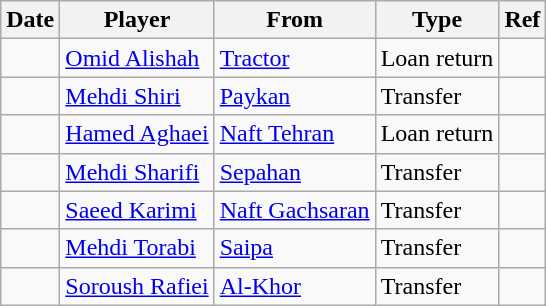<table class="wikitable">
<tr>
<th><strong>Date</strong></th>
<th><strong>Player</strong></th>
<th><strong>From</strong></th>
<th><strong>Type</strong></th>
<th><strong>Ref</strong></th>
</tr>
<tr>
<td></td>
<td> <a href='#'>Omid Alishah</a></td>
<td> <a href='#'>Tractor</a></td>
<td>Loan return</td>
<td></td>
</tr>
<tr>
<td></td>
<td> <a href='#'>Mehdi Shiri</a></td>
<td> <a href='#'>Paykan</a></td>
<td>Transfer</td>
<td></td>
</tr>
<tr>
<td></td>
<td> <a href='#'>Hamed Aghaei</a></td>
<td> <a href='#'>Naft Tehran</a></td>
<td>Loan return</td>
<td></td>
</tr>
<tr>
<td></td>
<td> <a href='#'>Mehdi Sharifi</a></td>
<td> <a href='#'>Sepahan</a></td>
<td>Transfer</td>
<td></td>
</tr>
<tr>
<td></td>
<td> <a href='#'>Saeed Karimi</a></td>
<td> <a href='#'>Naft Gachsaran</a></td>
<td>Transfer</td>
<td></td>
</tr>
<tr>
<td></td>
<td> <a href='#'>Mehdi Torabi</a></td>
<td> <a href='#'>Saipa</a></td>
<td>Transfer</td>
<td></td>
</tr>
<tr>
<td></td>
<td> <a href='#'>Soroush Rafiei</a></td>
<td> <a href='#'>Al-Khor</a></td>
<td>Transfer</td>
<td></td>
</tr>
</table>
